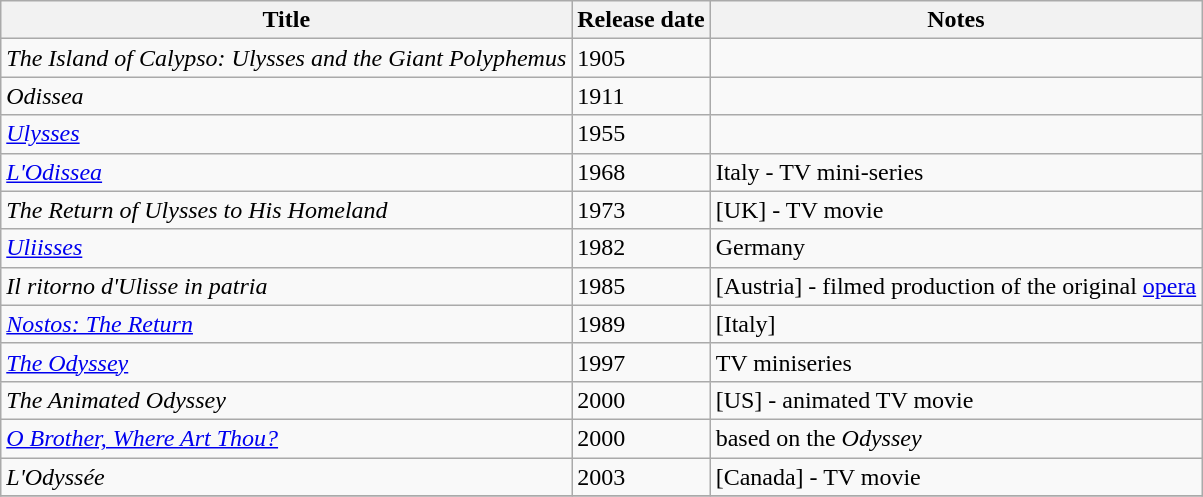<table class="wikitable sortable">
<tr>
<th scope="col">Title</th>
<th scope="col">Release date</th>
<th scope="col" class="unsortable">Notes</th>
</tr>
<tr>
<td><em>The Island of Calypso: Ulysses and the Giant Polyphemus</em></td>
<td>1905</td>
<td></td>
</tr>
<tr>
<td><em>Odissea</em></td>
<td>1911</td>
<td></td>
</tr>
<tr>
<td><em><a href='#'>Ulysses</a></em></td>
<td>1955</td>
<td></td>
</tr>
<tr>
<td><em><a href='#'>L'Odissea</a></em></td>
<td>1968</td>
<td>Italy - TV mini-series</td>
</tr>
<tr>
<td><em>The Return of Ulysses to His Homeland</em></td>
<td>1973</td>
<td>[UK] - TV movie</td>
</tr>
<tr>
<td><em><a href='#'>Uliisses</a></em></td>
<td>1982</td>
<td>Germany</td>
</tr>
<tr>
<td><em>Il ritorno d'Ulisse in patria</em></td>
<td>1985</td>
<td>[Austria] - filmed production of the original <a href='#'>opera</a></td>
</tr>
<tr>
<td><em><a href='#'>Nostos: The Return</a></em></td>
<td>1989</td>
<td>[Italy]</td>
</tr>
<tr>
<td><em><a href='#'>The Odyssey</a></em></td>
<td>1997</td>
<td>TV miniseries</td>
</tr>
<tr>
<td><em>The Animated Odyssey</em></td>
<td>2000</td>
<td>[US] - animated TV movie</td>
</tr>
<tr>
<td><em><a href='#'>O Brother, Where Art Thou?</a></em></td>
<td>2000</td>
<td>based on the <em>Odyssey</em></td>
</tr>
<tr>
<td><em>L'Odyssée</em></td>
<td>2003</td>
<td>[Canada] - TV movie</td>
</tr>
<tr>
</tr>
</table>
